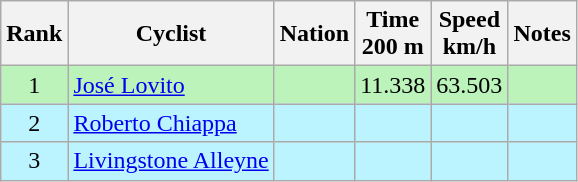<table class="wikitable sortable" style="text-align:center">
<tr>
<th>Rank</th>
<th>Cyclist</th>
<th>Nation</th>
<th>Time<br>200 m</th>
<th>Speed<br>km/h</th>
<th>Notes</th>
</tr>
<tr bgcolor=bbf3bb>
<td>1</td>
<td align=left><a href='#'>José Lovito</a></td>
<td align=left></td>
<td>11.338</td>
<td>63.503</td>
<td></td>
</tr>
<tr bgcolor=bbf3ff>
<td>2</td>
<td align=left><a href='#'>Roberto Chiappa</a></td>
<td align=left></td>
<td></td>
<td></td>
<td></td>
</tr>
<tr bgcolor=bbf3ff>
<td>3</td>
<td align=left><a href='#'>Livingstone Alleyne</a></td>
<td align=left></td>
<td></td>
<td></td>
<td></td>
</tr>
</table>
